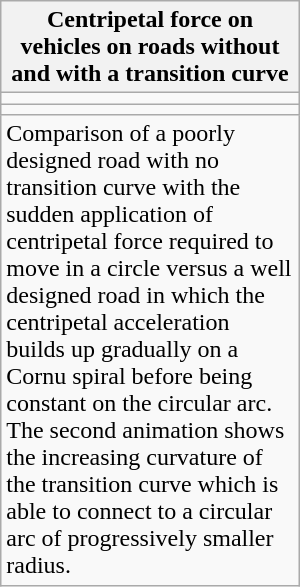<table class="wikitable" style=width:200px>
<tr>
<th>Centripetal force on vehicles on roads without and with a transition curve</th>
</tr>
<tr>
<td></td>
</tr>
<tr>
<td></td>
</tr>
<tr>
<td>Comparison of a poorly designed road with no transition curve with the sudden application of centripetal force required to move in a circle versus a well designed road in which the centripetal acceleration builds up gradually on a Cornu spiral before being constant on the circular arc.  The second animation shows the increasing curvature of the transition curve which is able to connect to a circular arc of progressively smaller radius.</td>
</tr>
</table>
